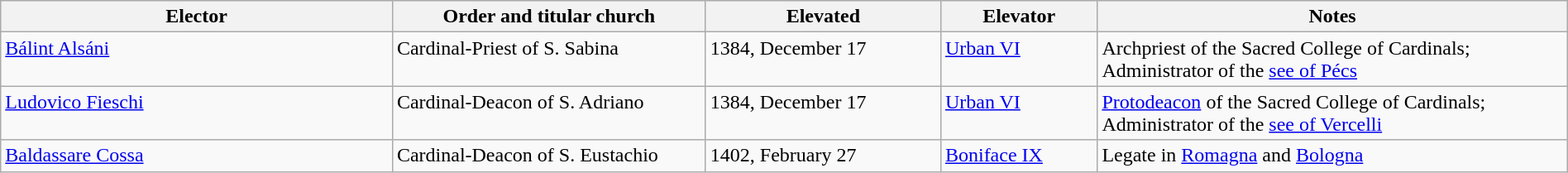<table class="wikitable sortable" style="width:100%">
<tr>
<th width="25%">Elector</th>
<th width="20%">Order and titular church</th>
<th width="15%">Elevated</th>
<th width="10%">Elevator</th>
<th width="30%">Notes</th>
</tr>
<tr valign="top">
<td><a href='#'>Bálint Alsáni</a></td>
<td>Cardinal-Priest of S. Sabina</td>
<td>1384, December 17</td>
<td><a href='#'>Urban VI</a></td>
<td>Archpriest of the Sacred College of Cardinals; Administrator of the <a href='#'>see of Pécs</a></td>
</tr>
<tr valign="top">
<td><a href='#'>Ludovico Fieschi</a></td>
<td>Cardinal-Deacon of S. Adriano</td>
<td>1384, December 17</td>
<td><a href='#'>Urban VI</a></td>
<td><a href='#'>Protodeacon</a> of the Sacred College of Cardinals; Administrator of the <a href='#'>see of Vercelli</a></td>
</tr>
<tr valign="top">
<td><a href='#'>Baldassare Cossa</a></td>
<td>Cardinal-Deacon of S. Eustachio</td>
<td>1402, February 27</td>
<td><a href='#'>Boniface IX</a></td>
<td>Legate in <a href='#'>Romagna</a> and <a href='#'>Bologna</a></td>
</tr>
</table>
